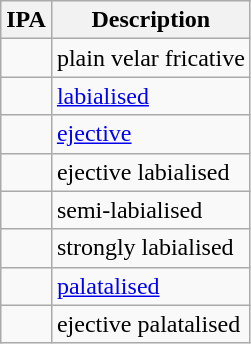<table class=wikitable>
<tr>
<th>IPA</th>
<th>Description</th>
</tr>
<tr>
<td style="font-size:1.714em"></td>
<td>plain velar fricative</td>
</tr>
<tr>
<td style="font-size:1.714em"></td>
<td><a href='#'>labialised</a></td>
</tr>
<tr>
<td style="font-size:1.714em"></td>
<td><a href='#'>ejective</a></td>
</tr>
<tr>
<td style="font-size:1.714em"></td>
<td>ejective labialised</td>
</tr>
<tr>
<td style="font-size:1.714em"></td>
<td>semi-labialised</td>
</tr>
<tr>
<td style="font-size:1.714em"></td>
<td>strongly labialised</td>
</tr>
<tr>
<td style="font-size:1.714em"></td>
<td><a href='#'>palatalised</a></td>
</tr>
<tr>
<td style="font-size:1.714em"></td>
<td>ejective palatalised</td>
</tr>
</table>
